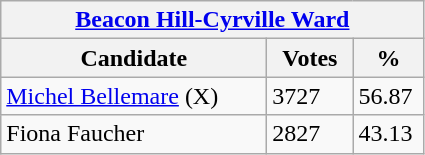<table class="wikitable">
<tr>
<th colspan="3"><a href='#'>Beacon Hill-Cyrville Ward</a></th>
</tr>
<tr>
<th style="width: 170px">Candidate</th>
<th style="width: 50px">Votes</th>
<th style="width: 40px">%</th>
</tr>
<tr>
<td><a href='#'>Michel Bellemare</a> (X)</td>
<td>3727</td>
<td>56.87</td>
</tr>
<tr>
<td>Fiona Faucher</td>
<td>2827</td>
<td>43.13</td>
</tr>
</table>
